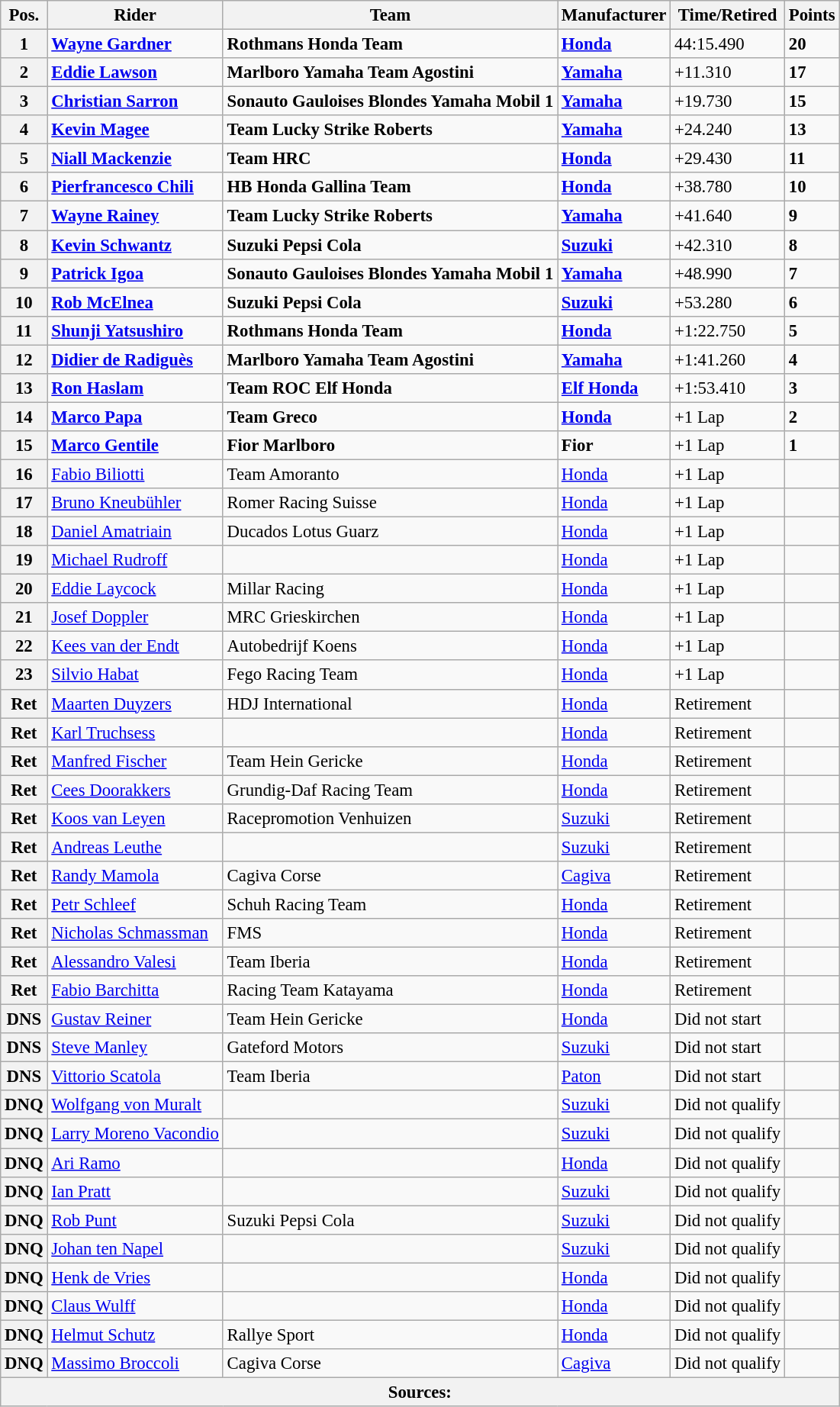<table class="wikitable" style="font-size: 95%;">
<tr>
<th>Pos.</th>
<th>Rider</th>
<th>Team</th>
<th>Manufacturer</th>
<th>Time/Retired</th>
<th>Points</th>
</tr>
<tr>
<th>1</th>
<td> <strong><a href='#'>Wayne Gardner</a></strong></td>
<td><strong>Rothmans Honda Team</strong></td>
<td><strong><a href='#'>Honda</a></strong></td>
<td>44:15.490</td>
<td><strong>20</strong></td>
</tr>
<tr>
<th>2</th>
<td> <strong><a href='#'>Eddie Lawson</a></strong></td>
<td><strong>Marlboro Yamaha Team Agostini</strong></td>
<td><strong><a href='#'>Yamaha</a></strong></td>
<td>+11.310</td>
<td><strong>17</strong></td>
</tr>
<tr>
<th>3</th>
<td> <strong><a href='#'>Christian Sarron</a></strong></td>
<td><strong>Sonauto Gauloises Blondes Yamaha Mobil 1</strong></td>
<td><strong><a href='#'>Yamaha</a></strong></td>
<td>+19.730</td>
<td><strong>15</strong></td>
</tr>
<tr>
<th>4</th>
<td> <strong><a href='#'>Kevin Magee</a></strong></td>
<td><strong>Team Lucky Strike Roberts</strong></td>
<td><strong><a href='#'>Yamaha</a></strong></td>
<td>+24.240</td>
<td><strong>13</strong></td>
</tr>
<tr>
<th>5</th>
<td> <strong><a href='#'>Niall Mackenzie</a></strong></td>
<td><strong>Team HRC</strong></td>
<td><strong><a href='#'>Honda</a></strong></td>
<td>+29.430</td>
<td><strong>11</strong></td>
</tr>
<tr>
<th>6</th>
<td> <strong><a href='#'>Pierfrancesco Chili</a></strong></td>
<td><strong>HB Honda Gallina Team</strong></td>
<td><strong><a href='#'>Honda</a></strong></td>
<td>+38.780</td>
<td><strong>10</strong></td>
</tr>
<tr>
<th>7</th>
<td> <strong><a href='#'>Wayne Rainey</a></strong></td>
<td><strong>Team Lucky Strike Roberts</strong></td>
<td><strong><a href='#'>Yamaha</a></strong></td>
<td>+41.640</td>
<td><strong>9</strong></td>
</tr>
<tr>
<th>8</th>
<td> <strong><a href='#'>Kevin Schwantz</a></strong></td>
<td><strong>Suzuki Pepsi Cola</strong></td>
<td><strong><a href='#'>Suzuki</a></strong></td>
<td>+42.310</td>
<td><strong>8</strong></td>
</tr>
<tr>
<th>9</th>
<td> <strong><a href='#'>Patrick Igoa</a></strong></td>
<td><strong>Sonauto Gauloises Blondes Yamaha Mobil 1</strong></td>
<td><strong><a href='#'>Yamaha</a></strong></td>
<td>+48.990</td>
<td><strong>7</strong></td>
</tr>
<tr>
<th>10</th>
<td> <strong><a href='#'>Rob McElnea</a></strong></td>
<td><strong>Suzuki Pepsi Cola</strong></td>
<td><strong><a href='#'>Suzuki</a></strong></td>
<td>+53.280</td>
<td><strong>6</strong></td>
</tr>
<tr>
<th>11</th>
<td> <strong><a href='#'>Shunji Yatsushiro</a></strong></td>
<td><strong>Rothmans Honda Team</strong></td>
<td><strong><a href='#'>Honda</a></strong></td>
<td>+1:22.750</td>
<td><strong>5</strong></td>
</tr>
<tr>
<th>12</th>
<td> <strong><a href='#'>Didier de Radiguès</a></strong></td>
<td><strong>Marlboro Yamaha Team Agostini</strong></td>
<td><strong><a href='#'>Yamaha</a></strong></td>
<td>+1:41.260</td>
<td><strong>4</strong></td>
</tr>
<tr>
<th>13</th>
<td> <strong><a href='#'>Ron Haslam</a></strong></td>
<td><strong>Team ROC Elf Honda</strong></td>
<td><strong><a href='#'>Elf Honda</a></strong></td>
<td>+1:53.410</td>
<td><strong>3</strong></td>
</tr>
<tr>
<th>14</th>
<td> <strong><a href='#'>Marco Papa</a></strong></td>
<td><strong>Team Greco</strong></td>
<td><strong><a href='#'>Honda</a></strong></td>
<td>+1 Lap</td>
<td><strong>2</strong></td>
</tr>
<tr>
<th>15</th>
<td> <strong><a href='#'>Marco Gentile</a></strong></td>
<td><strong>Fior Marlboro</strong></td>
<td><strong>Fior</strong></td>
<td>+1 Lap</td>
<td><strong>1</strong></td>
</tr>
<tr>
<th>16</th>
<td> <a href='#'>Fabio Biliotti</a></td>
<td>Team Amoranto</td>
<td><a href='#'>Honda</a></td>
<td>+1 Lap</td>
<td></td>
</tr>
<tr>
<th>17</th>
<td> <a href='#'>Bruno Kneubühler</a></td>
<td>Romer Racing Suisse</td>
<td><a href='#'>Honda</a></td>
<td>+1 Lap</td>
<td></td>
</tr>
<tr>
<th>18</th>
<td> <a href='#'>Daniel Amatriain</a></td>
<td>Ducados Lotus Guarz</td>
<td><a href='#'>Honda</a></td>
<td>+1 Lap</td>
<td></td>
</tr>
<tr>
<th>19</th>
<td> <a href='#'>Michael Rudroff</a></td>
<td></td>
<td><a href='#'>Honda</a></td>
<td>+1 Lap</td>
<td></td>
</tr>
<tr>
<th>20</th>
<td> <a href='#'>Eddie Laycock</a></td>
<td>Millar Racing</td>
<td><a href='#'>Honda</a></td>
<td>+1 Lap</td>
<td></td>
</tr>
<tr>
<th>21</th>
<td> <a href='#'>Josef Doppler</a></td>
<td>MRC Grieskirchen</td>
<td><a href='#'>Honda</a></td>
<td>+1 Lap</td>
<td></td>
</tr>
<tr>
<th>22</th>
<td> <a href='#'>Kees van der Endt</a></td>
<td>Autobedrijf Koens</td>
<td><a href='#'>Honda</a></td>
<td>+1 Lap</td>
<td></td>
</tr>
<tr>
<th>23</th>
<td> <a href='#'>Silvio Habat</a></td>
<td>Fego Racing Team</td>
<td><a href='#'>Honda</a></td>
<td>+1 Lap</td>
<td></td>
</tr>
<tr>
<th>Ret</th>
<td> <a href='#'>Maarten Duyzers</a></td>
<td>HDJ International</td>
<td><a href='#'>Honda</a></td>
<td>Retirement</td>
<td></td>
</tr>
<tr>
<th>Ret</th>
<td> <a href='#'>Karl Truchsess</a></td>
<td></td>
<td><a href='#'>Honda</a></td>
<td>Retirement</td>
<td></td>
</tr>
<tr>
<th>Ret</th>
<td> <a href='#'>Manfred Fischer</a></td>
<td>Team Hein Gericke</td>
<td><a href='#'>Honda</a></td>
<td>Retirement</td>
<td></td>
</tr>
<tr>
<th>Ret</th>
<td> <a href='#'>Cees Doorakkers</a></td>
<td>Grundig-Daf Racing Team</td>
<td><a href='#'>Honda</a></td>
<td>Retirement</td>
<td></td>
</tr>
<tr>
<th>Ret</th>
<td> <a href='#'>Koos van Leyen</a></td>
<td>Racepromotion Venhuizen</td>
<td><a href='#'>Suzuki</a></td>
<td>Retirement</td>
<td></td>
</tr>
<tr>
<th>Ret</th>
<td> <a href='#'>Andreas Leuthe</a></td>
<td></td>
<td><a href='#'>Suzuki</a></td>
<td>Retirement</td>
<td></td>
</tr>
<tr>
<th>Ret</th>
<td> <a href='#'>Randy Mamola</a></td>
<td>Cagiva Corse</td>
<td><a href='#'>Cagiva</a></td>
<td>Retirement</td>
<td></td>
</tr>
<tr>
<th>Ret</th>
<td> <a href='#'>Petr Schleef</a></td>
<td>Schuh Racing Team</td>
<td><a href='#'>Honda</a></td>
<td>Retirement</td>
<td></td>
</tr>
<tr>
<th>Ret</th>
<td> <a href='#'>Nicholas Schmassman</a></td>
<td>FMS</td>
<td><a href='#'>Honda</a></td>
<td>Retirement</td>
<td></td>
</tr>
<tr>
<th>Ret</th>
<td> <a href='#'>Alessandro Valesi</a></td>
<td>Team Iberia</td>
<td><a href='#'>Honda</a></td>
<td>Retirement</td>
<td></td>
</tr>
<tr>
<th>Ret</th>
<td> <a href='#'>Fabio Barchitta</a></td>
<td>Racing Team Katayama</td>
<td><a href='#'>Honda</a></td>
<td>Retirement</td>
<td></td>
</tr>
<tr>
<th>DNS</th>
<td> <a href='#'>Gustav Reiner</a></td>
<td>Team Hein Gericke</td>
<td><a href='#'>Honda</a></td>
<td>Did not start</td>
<td></td>
</tr>
<tr>
<th>DNS</th>
<td> <a href='#'>Steve Manley</a></td>
<td>Gateford Motors</td>
<td><a href='#'>Suzuki</a></td>
<td>Did not start</td>
<td></td>
</tr>
<tr>
<th>DNS</th>
<td> <a href='#'>Vittorio Scatola</a></td>
<td>Team Iberia</td>
<td><a href='#'>Paton</a></td>
<td>Did not start</td>
<td></td>
</tr>
<tr>
<th>DNQ</th>
<td> <a href='#'>Wolfgang von Muralt</a></td>
<td></td>
<td><a href='#'>Suzuki</a></td>
<td>Did not qualify</td>
<td></td>
</tr>
<tr>
<th>DNQ</th>
<td> <a href='#'>Larry Moreno Vacondio</a></td>
<td></td>
<td><a href='#'>Suzuki</a></td>
<td>Did not qualify</td>
<td></td>
</tr>
<tr>
<th>DNQ</th>
<td> <a href='#'>Ari Ramo</a></td>
<td></td>
<td><a href='#'>Honda</a></td>
<td>Did not qualify</td>
<td></td>
</tr>
<tr>
<th>DNQ</th>
<td> <a href='#'>Ian Pratt</a></td>
<td></td>
<td><a href='#'>Suzuki</a></td>
<td>Did not qualify</td>
<td></td>
</tr>
<tr>
<th>DNQ</th>
<td> <a href='#'>Rob Punt</a></td>
<td>Suzuki Pepsi Cola</td>
<td><a href='#'>Suzuki</a></td>
<td>Did not qualify</td>
<td></td>
</tr>
<tr>
<th>DNQ</th>
<td> <a href='#'>Johan ten Napel</a></td>
<td></td>
<td><a href='#'>Suzuki</a></td>
<td>Did not qualify</td>
<td></td>
</tr>
<tr>
<th>DNQ</th>
<td> <a href='#'>Henk de Vries</a></td>
<td></td>
<td><a href='#'>Honda</a></td>
<td>Did not qualify</td>
<td></td>
</tr>
<tr>
<th>DNQ</th>
<td> <a href='#'>Claus Wulff</a></td>
<td></td>
<td><a href='#'>Honda</a></td>
<td>Did not qualify</td>
<td></td>
</tr>
<tr>
<th>DNQ</th>
<td> <a href='#'>Helmut Schutz</a></td>
<td>Rallye Sport</td>
<td><a href='#'>Honda</a></td>
<td>Did not qualify</td>
<td></td>
</tr>
<tr>
<th>DNQ</th>
<td> <a href='#'>Massimo Broccoli</a></td>
<td>Cagiva Corse</td>
<td><a href='#'>Cagiva</a></td>
<td>Did not qualify</td>
<td></td>
</tr>
<tr>
<th colspan=8>Sources:</th>
</tr>
</table>
